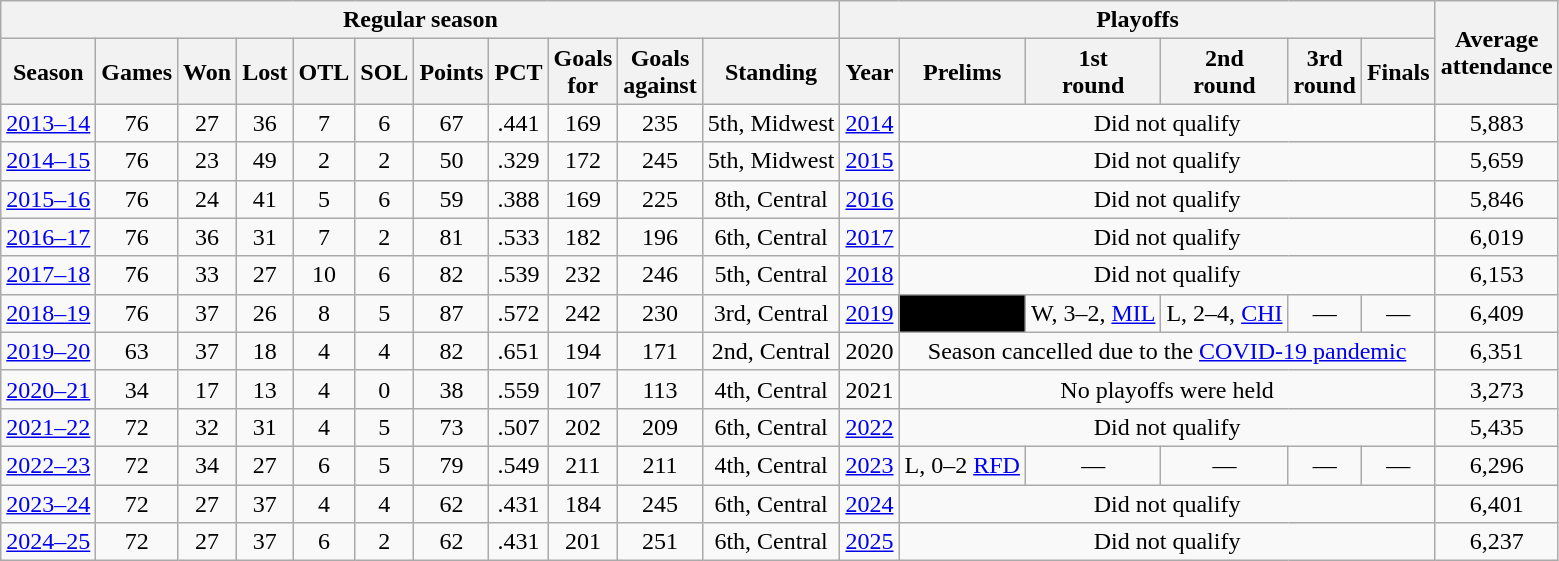<table class="wikitable" style="text-align:center; font-size:100%">
<tr>
<th colspan=11>Regular season</th>
<th colspan=6>Playoffs</th>
<th rowspan=2>Average<br>attendance</th>
</tr>
<tr>
<th>Season</th>
<th>Games</th>
<th>Won</th>
<th>Lost</th>
<th>OTL</th>
<th>SOL</th>
<th>Points</th>
<th>PCT</th>
<th>Goals<br>for</th>
<th>Goals<br>against</th>
<th>Standing</th>
<th>Year</th>
<th>Prelims</th>
<th>1st<br>round</th>
<th>2nd<br>round</th>
<th>3rd<br>round</th>
<th>Finals</th>
</tr>
<tr>
<td><a href='#'>2013–14</a></td>
<td>76</td>
<td>27</td>
<td>36</td>
<td>7</td>
<td>6</td>
<td>67</td>
<td>.441</td>
<td>169</td>
<td>235</td>
<td>5th, Midwest</td>
<td><a href='#'>2014</a></td>
<td colspan="5">Did not qualify</td>
<td>5,883</td>
</tr>
<tr>
<td><a href='#'>2014–15</a></td>
<td>76</td>
<td>23</td>
<td>49</td>
<td>2</td>
<td>2</td>
<td>50</td>
<td>.329</td>
<td>172</td>
<td>245</td>
<td>5th, Midwest</td>
<td><a href='#'>2015</a></td>
<td colspan="5">Did not qualify</td>
<td>5,659</td>
</tr>
<tr>
<td><a href='#'>2015–16</a></td>
<td>76</td>
<td>24</td>
<td>41</td>
<td>5</td>
<td>6</td>
<td>59</td>
<td>.388</td>
<td>169</td>
<td>225</td>
<td>8th, Central</td>
<td><a href='#'>2016</a></td>
<td colspan="5">Did not qualify</td>
<td>5,846</td>
</tr>
<tr>
<td><a href='#'>2016–17</a></td>
<td>76</td>
<td>36</td>
<td>31</td>
<td>7</td>
<td>2</td>
<td>81</td>
<td>.533</td>
<td>182</td>
<td>196</td>
<td>6th, Central</td>
<td><a href='#'>2017</a></td>
<td colspan="5">Did not qualify</td>
<td>6,019</td>
</tr>
<tr>
<td><a href='#'>2017–18</a></td>
<td>76</td>
<td>33</td>
<td>27</td>
<td>10</td>
<td>6</td>
<td>82</td>
<td>.539</td>
<td>232</td>
<td>246</td>
<td>5th, Central</td>
<td><a href='#'>2018</a></td>
<td colspan="5">Did not qualify</td>
<td>6,153</td>
</tr>
<tr>
<td><a href='#'>2018–19</a></td>
<td>76</td>
<td>37</td>
<td>26</td>
<td>8</td>
<td>5</td>
<td>87</td>
<td>.572</td>
<td>242</td>
<td>230</td>
<td>3rd, Central</td>
<td><a href='#'>2019</a></td>
<td bgcolor=#000000>—</td>
<td>W, 3–2, <a href='#'>MIL</a></td>
<td>L, 2–4, <a href='#'>CHI</a></td>
<td>—</td>
<td>—</td>
<td>6,409</td>
</tr>
<tr>
<td><a href='#'>2019–20</a></td>
<td>63</td>
<td>37</td>
<td>18</td>
<td>4</td>
<td>4</td>
<td>82</td>
<td>.651</td>
<td>194</td>
<td>171</td>
<td>2nd, Central</td>
<td>2020</td>
<td colspan="5">Season cancelled due to the <a href='#'>COVID-19 pandemic</a></td>
<td>6,351</td>
</tr>
<tr>
<td><a href='#'>2020–21</a></td>
<td>34</td>
<td>17</td>
<td>13</td>
<td>4</td>
<td>0</td>
<td>38</td>
<td>.559</td>
<td>107</td>
<td>113</td>
<td>4th, Central</td>
<td>2021</td>
<td colspan="5">No playoffs were held</td>
<td>3,273</td>
</tr>
<tr>
<td><a href='#'>2021–22</a></td>
<td>72</td>
<td>32</td>
<td>31</td>
<td>4</td>
<td>5</td>
<td>73</td>
<td>.507</td>
<td>202</td>
<td>209</td>
<td>6th, Central</td>
<td><a href='#'>2022</a></td>
<td colspan="5">Did not qualify</td>
<td>5,435</td>
</tr>
<tr>
<td><a href='#'>2022–23</a></td>
<td>72</td>
<td>34</td>
<td>27</td>
<td>6</td>
<td>5</td>
<td>79</td>
<td>.549</td>
<td>211</td>
<td>211</td>
<td>4th, Central</td>
<td><a href='#'>2023</a></td>
<td>L, 0–2 <a href='#'>RFD</a></td>
<td>—</td>
<td>—</td>
<td>—</td>
<td>—</td>
<td>6,296</td>
</tr>
<tr>
<td><a href='#'>2023–24</a></td>
<td>72</td>
<td>27</td>
<td>37</td>
<td>4</td>
<td>4</td>
<td>62</td>
<td>.431</td>
<td>184</td>
<td>245</td>
<td>6th, Central</td>
<td><a href='#'>2024</a></td>
<td colspan="5">Did not qualify</td>
<td>6,401</td>
</tr>
<tr>
<td><a href='#'>2024–25</a></td>
<td>72</td>
<td>27</td>
<td>37</td>
<td>6</td>
<td>2</td>
<td>62</td>
<td>.431</td>
<td>201</td>
<td>251</td>
<td>6th, Central</td>
<td><a href='#'>2025</a></td>
<td colspan="5">Did not qualify</td>
<td>6,237</td>
</tr>
</table>
